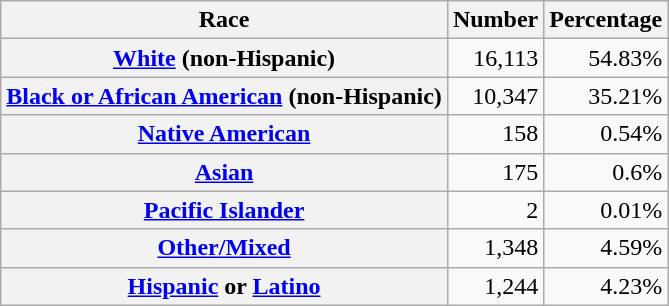<table class="wikitable" style="text-align:right">
<tr>
<th scope="col">Race</th>
<th scope="col">Number</th>
<th scope="col">Percentage</th>
</tr>
<tr>
<th scope="row"><a href='#'>White</a> (non-Hispanic)</th>
<td>16,113</td>
<td>54.83%</td>
</tr>
<tr>
<th scope="row"><a href='#'>Black or African American</a> (non-Hispanic)</th>
<td>10,347</td>
<td>35.21%</td>
</tr>
<tr>
<th scope="row"><a href='#'>Native American</a></th>
<td>158</td>
<td>0.54%</td>
</tr>
<tr>
<th scope="row"><a href='#'>Asian</a></th>
<td>175</td>
<td>0.6%</td>
</tr>
<tr>
<th scope="row"><a href='#'>Pacific Islander</a></th>
<td>2</td>
<td>0.01%</td>
</tr>
<tr>
<th scope="row"><a href='#'>Other/Mixed</a></th>
<td>1,348</td>
<td>4.59%</td>
</tr>
<tr>
<th scope="row"><a href='#'>Hispanic</a> or <a href='#'>Latino</a></th>
<td>1,244</td>
<td>4.23%</td>
</tr>
</table>
